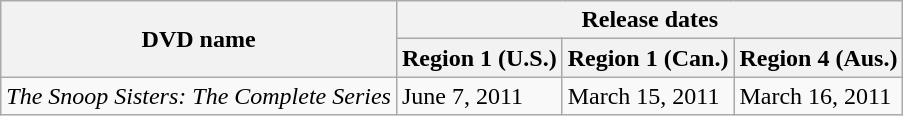<table class="wikitable">
<tr>
<th rowspan="2">DVD name</th>
<th colspan="4">Release dates</th>
</tr>
<tr>
<th>Region 1 (U.S.)</th>
<th>Region 1 (Can.)</th>
<th>Region 4 (Aus.)</th>
</tr>
<tr>
<td><em>The Snoop Sisters: The Complete Series</em></td>
<td>June 7, 2011</td>
<td>March 15, 2011</td>
<td>March 16, 2011</td>
</tr>
</table>
